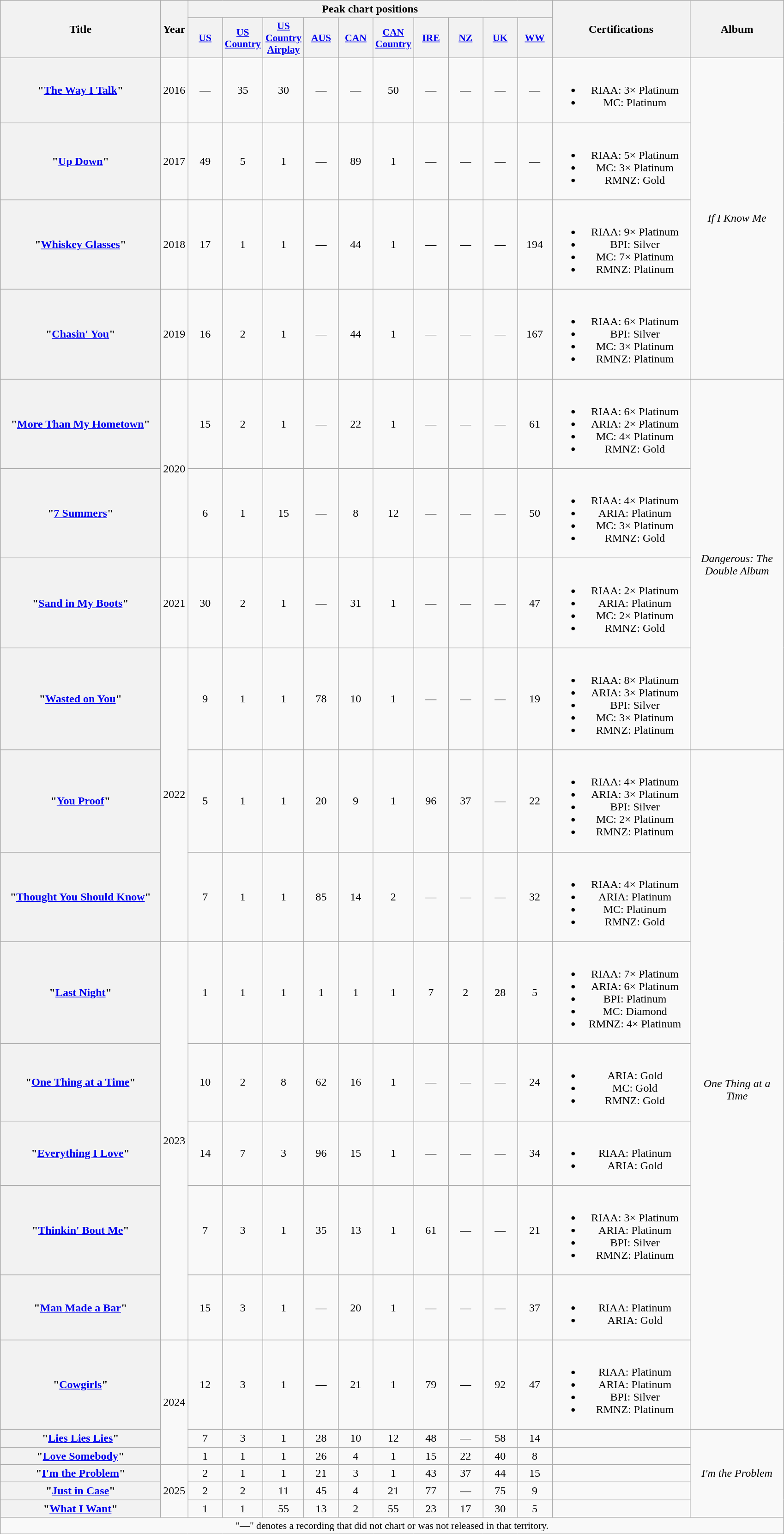<table class="wikitable plainrowheaders" style="text-align:center;">
<tr>
<th scope="col" rowspan="2" style="width:14em;">Title</th>
<th scope="col" rowspan="2">Year</th>
<th scope="col" colspan="10">Peak chart positions</th>
<th scope="col" rowspan="2" style="width:12em;">Certifications</th>
<th scope="col" rowspan="2" style="width:8em;">Album</th>
</tr>
<tr>
<th scope="col" style="width:3em;font-size:90%;"><a href='#'>US</a><br></th>
<th scope="col" style="width:3em;font-size:90%;"><a href='#'>US Country</a><br></th>
<th scope="col" style="width:3em;font-size:90%;"><a href='#'>US Country Airplay</a><br></th>
<th scope="col" style="width:3em;font-size:90%;"><a href='#'>AUS</a><br></th>
<th scope="col" style="width:3em;font-size:90%;"><a href='#'>CAN</a><br></th>
<th scope="col" style="width:3em;font-size:90%;"><a href='#'>CAN Country</a><br></th>
<th scope="col" style="width:3em;font-size:90%;"><a href='#'>IRE</a><br></th>
<th scope="col" style="width:3em;font-size:90%;"><a href='#'>NZ</a><br></th>
<th scope="col" style="width:3em;font-size:90%;"><a href='#'>UK</a><br></th>
<th scope="col" style="width:3em;font-size:90%;"><a href='#'>WW</a><br></th>
</tr>
<tr>
<th scope="row">"<a href='#'>The Way I Talk</a>"</th>
<td>2016</td>
<td>—</td>
<td>35</td>
<td>30</td>
<td>—</td>
<td>—</td>
<td>50</td>
<td>—</td>
<td>—</td>
<td>—</td>
<td>—</td>
<td><br><ul><li>RIAA: 3× Platinum</li><li>MC: Platinum</li></ul></td>
<td rowspan="4"><em>If I Know Me</em></td>
</tr>
<tr>
<th scope="row">"<a href='#'>Up Down</a>"<br><span></span></th>
<td>2017</td>
<td>49</td>
<td>5</td>
<td>1</td>
<td>—</td>
<td>89</td>
<td>1</td>
<td>—</td>
<td>—</td>
<td>—</td>
<td>—</td>
<td><br><ul><li>RIAA: 5× Platinum</li><li>MC: 3× Platinum</li><li>RMNZ: Gold</li></ul></td>
</tr>
<tr>
<th scope="row">"<a href='#'>Whiskey Glasses</a>"</th>
<td>2018</td>
<td>17</td>
<td>1</td>
<td>1</td>
<td>—</td>
<td>44</td>
<td>1</td>
<td>—</td>
<td>—</td>
<td>—</td>
<td>194</td>
<td><br><ul><li>RIAA: 9× Platinum</li><li>BPI: Silver</li><li>MC: 7× Platinum</li><li>RMNZ: Platinum</li></ul></td>
</tr>
<tr>
<th scope="row">"<a href='#'>Chasin' You</a>"</th>
<td>2019</td>
<td>16</td>
<td>2</td>
<td>1</td>
<td>—</td>
<td>44</td>
<td>1</td>
<td>—</td>
<td>—</td>
<td>—</td>
<td>167</td>
<td><br><ul><li>RIAA: 6× Platinum</li><li>BPI: Silver</li><li>MC: 3× Platinum</li><li>RMNZ: Platinum</li></ul></td>
</tr>
<tr>
<th scope="row">"<a href='#'>More Than My Hometown</a>"</th>
<td rowspan="2">2020</td>
<td>15</td>
<td>2</td>
<td>1</td>
<td>—</td>
<td>22</td>
<td>1</td>
<td>—</td>
<td>—</td>
<td>—</td>
<td>61</td>
<td><br><ul><li>RIAA: 6× Platinum</li><li>ARIA: 2× Platinum</li><li>MC: 4× Platinum</li><li>RMNZ: Gold</li></ul></td>
<td rowspan="4"><em>Dangerous: The Double Album</em></td>
</tr>
<tr>
<th scope="row">"<a href='#'>7 Summers</a>"</th>
<td>6</td>
<td>1</td>
<td>15</td>
<td>—</td>
<td>8</td>
<td>12</td>
<td>—</td>
<td>—</td>
<td>—</td>
<td>50</td>
<td><br><ul><li>RIAA: 4× Platinum</li><li>ARIA: Platinum</li><li>MC: 3× Platinum</li><li>RMNZ: Gold</li></ul></td>
</tr>
<tr>
<th scope="row">"<a href='#'>Sand in My Boots</a>"</th>
<td>2021</td>
<td>30</td>
<td>2</td>
<td>1</td>
<td>—</td>
<td>31</td>
<td>1</td>
<td>—</td>
<td>—</td>
<td>—</td>
<td>47</td>
<td><br><ul><li>RIAA: 2× Platinum</li><li>ARIA: Platinum</li><li>MC: 2× Platinum</li><li>RMNZ: Gold</li></ul></td>
</tr>
<tr>
<th scope="row">"<a href='#'>Wasted on You</a>"</th>
<td rowspan="3">2022</td>
<td>9</td>
<td>1</td>
<td>1</td>
<td>78</td>
<td>10</td>
<td>1</td>
<td>—</td>
<td>—</td>
<td>—</td>
<td>19</td>
<td><br><ul><li>RIAA: 8× Platinum</li><li>ARIA: 3× Platinum</li><li>BPI: Silver</li><li>MC: 3× Platinum</li><li>RMNZ: Platinum</li></ul></td>
</tr>
<tr>
<th scope="row">"<a href='#'>You Proof</a>"</th>
<td>5</td>
<td>1</td>
<td>1</td>
<td>20</td>
<td>9</td>
<td>1</td>
<td>96</td>
<td>37</td>
<td>—</td>
<td>22</td>
<td><br><ul><li>RIAA: 4× Platinum</li><li>ARIA: 3× Platinum</li><li>BPI: Silver</li><li>MC: 2× Platinum</li><li>RMNZ: Platinum</li></ul></td>
<td rowspan="8"><em>One Thing at a Time</em></td>
</tr>
<tr>
<th scope="row">"<a href='#'>Thought You Should Know</a>"</th>
<td>7</td>
<td>1</td>
<td>1</td>
<td>85</td>
<td>14</td>
<td>2</td>
<td>—</td>
<td>—</td>
<td>—</td>
<td>32</td>
<td><br><ul><li>RIAA: 4× Platinum</li><li>ARIA: Platinum</li><li>MC: Platinum</li><li>RMNZ: Gold</li></ul></td>
</tr>
<tr>
<th scope="row">"<a href='#'>Last Night</a>"</th>
<td rowspan="5">2023</td>
<td>1</td>
<td>1</td>
<td>1</td>
<td>1</td>
<td>1</td>
<td>1</td>
<td>7</td>
<td>2</td>
<td>28</td>
<td>5</td>
<td><br><ul><li>RIAA: 7× Platinum</li><li>ARIA: 6× Platinum</li><li>BPI: Platinum</li><li>MC: Diamond</li><li>RMNZ: 4× Platinum</li></ul></td>
</tr>
<tr>
<th scope="row">"<a href='#'>One Thing at a Time</a>"</th>
<td>10</td>
<td>2</td>
<td>8</td>
<td>62</td>
<td>16</td>
<td>1</td>
<td>—</td>
<td>—</td>
<td>—</td>
<td>24</td>
<td><br><ul><li>ARIA: Gold</li><li>MC: Gold</li><li>RMNZ: Gold</li></ul></td>
</tr>
<tr>
<th scope="row">"<a href='#'>Everything I Love</a>"</th>
<td>14</td>
<td>7</td>
<td>3</td>
<td>96</td>
<td>15</td>
<td>1</td>
<td>—</td>
<td>—</td>
<td>—</td>
<td>34</td>
<td><br><ul><li>RIAA: Platinum</li><li>ARIA: Gold</li></ul></td>
</tr>
<tr>
<th scope="row">"<a href='#'>Thinkin' Bout Me</a>"</th>
<td>7</td>
<td>3</td>
<td>1</td>
<td>35</td>
<td>13</td>
<td>1</td>
<td>61</td>
<td>—</td>
<td>—</td>
<td>21</td>
<td><br><ul><li>RIAA: 3× Platinum</li><li>ARIA: Platinum</li><li>BPI: Silver</li><li>RMNZ: Platinum</li></ul></td>
</tr>
<tr>
<th scope="row">"<a href='#'>Man Made a Bar</a>"<br></th>
<td>15</td>
<td>3</td>
<td>1</td>
<td>—</td>
<td>20</td>
<td>1</td>
<td>—</td>
<td>—</td>
<td>—</td>
<td>37</td>
<td><br><ul><li>RIAA: Platinum</li><li>ARIA: Gold</li></ul></td>
</tr>
<tr>
<th scope="row">"<a href='#'>Cowgirls</a>"<br></th>
<td rowspan="3">2024</td>
<td>12</td>
<td>3</td>
<td>1</td>
<td>—</td>
<td>21</td>
<td>1</td>
<td>79</td>
<td>—</td>
<td>92</td>
<td>47</td>
<td><br><ul><li>RIAA: Platinum</li><li>ARIA: Platinum</li><li>BPI: Silver</li><li>RMNZ: Platinum</li></ul></td>
</tr>
<tr>
<th scope="row">"<a href='#'>Lies Lies Lies</a>"</th>
<td>7</td>
<td>3</td>
<td>1</td>
<td>28</td>
<td>10</td>
<td>12</td>
<td>48</td>
<td>—</td>
<td>58</td>
<td>14</td>
<td></td>
<td rowspan="5"><em>I'm the Problem</em></td>
</tr>
<tr>
<th scope="row">"<a href='#'>Love Somebody</a>"</th>
<td>1</td>
<td>1</td>
<td>1</td>
<td>26</td>
<td>4</td>
<td>1</td>
<td>15</td>
<td>22</td>
<td>40</td>
<td>8</td>
<td></td>
</tr>
<tr>
<th scope="row">"<a href='#'>I'm the Problem</a>"</th>
<td rowspan="3">2025</td>
<td>2</td>
<td>1</td>
<td>1</td>
<td>21</td>
<td>3</td>
<td>1</td>
<td>43</td>
<td>37</td>
<td>44</td>
<td>15</td>
<td></td>
</tr>
<tr>
<th scope="row">"<a href='#'>Just in Case</a>"</th>
<td>2</td>
<td>2</td>
<td>11</td>
<td>45</td>
<td>4</td>
<td>21</td>
<td>77</td>
<td>—</td>
<td>75</td>
<td>9</td>
<td></td>
</tr>
<tr>
<th scope="row">"<a href='#'>What I Want</a>"<br></th>
<td>1</td>
<td>1</td>
<td>55</td>
<td>13<br></td>
<td>2</td>
<td>55</td>
<td>23<br></td>
<td>17<br></td>
<td>30</td>
<td>5</td>
<td></td>
</tr>
<tr>
<td colspan="14" style="font-size:90%">"—" denotes a recording that did not chart or was not released in that territory.</td>
</tr>
</table>
